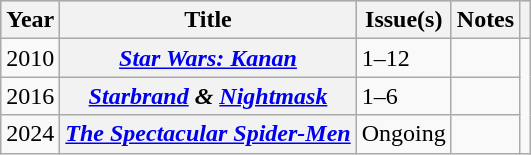<table class="wikitable sortable plainrowheaders">
<tr style="background:#ccc; text-align:center;">
<th scope="col">Year</th>
<th scope="col">Title</th>
<th scope="col">Issue(s)</th>
<th scope="col">Notes</th>
<th scope="col" class="unsortable"></th>
</tr>
<tr>
<td>2010</td>
<th scope=row><em><a href='#'>Star Wars: Kanan</a></em></th>
<td>1–12</td>
<td style="text-align:center;"></td>
</tr>
<tr>
<td>2016</td>
<th scope=row><em><a href='#'>Starbrand</a> & <a href='#'>Nightmask</a></em></th>
<td>1–6</td>
<td style="text-align:center;"></td>
</tr>
<tr>
<td>2024</td>
<th scope=row><em><a href='#'>The Spectacular Spider-Men</a></em></th>
<td>Ongoing</td>
<td style="text-align:center;"></td>
</tr>
</table>
